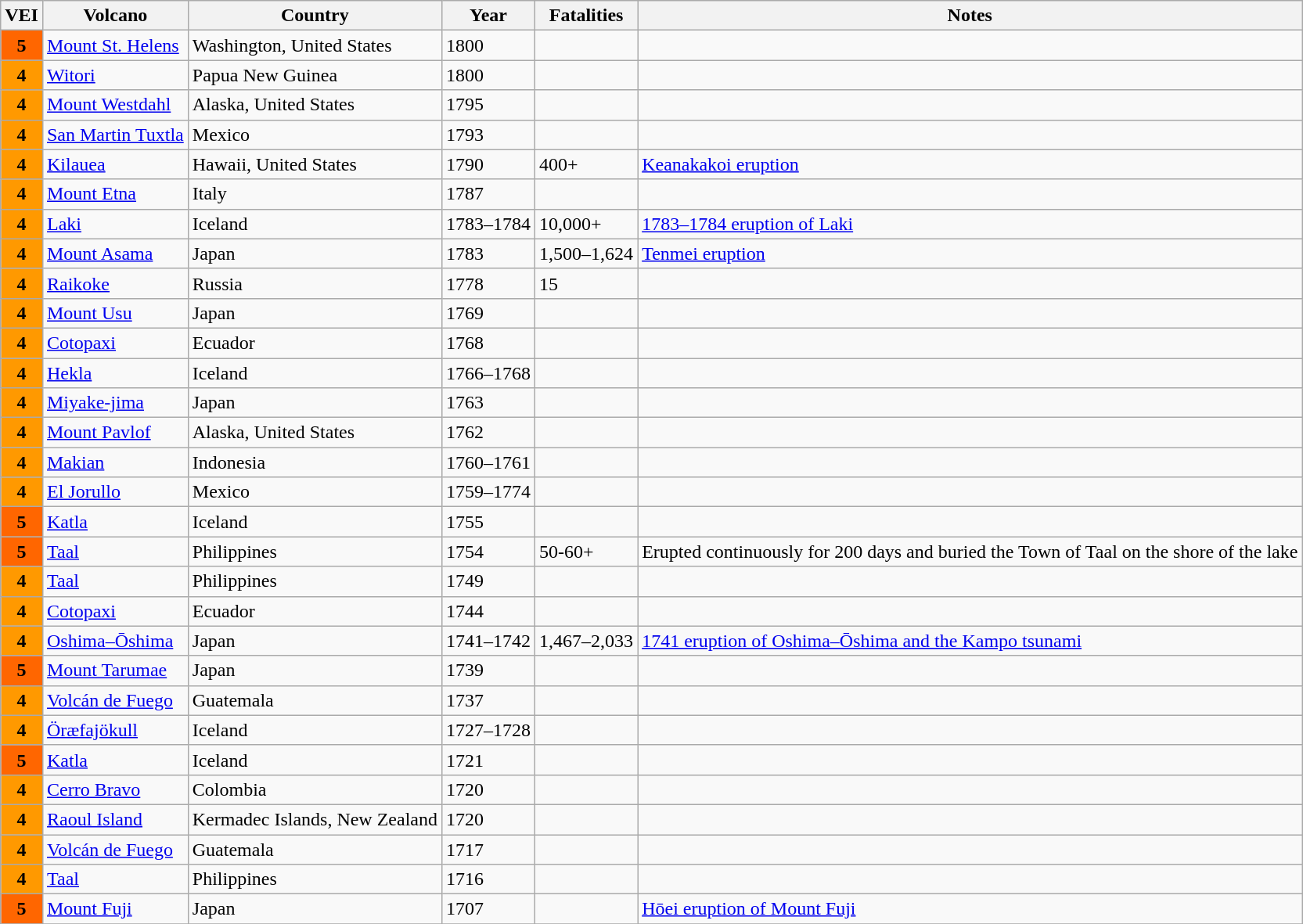<table class="wikitable sortable" border="1">
<tr>
<th>VEI</th>
<th>Volcano</th>
<th>Country</th>
<th>Year</th>
<th data-sort-type="number">Fatalities</th>
<th>Notes</th>
</tr>
<tr>
<th style="background-color: #F60;">5</th>
<td><a href='#'>Mount St. Helens</a></td>
<td>Washington, United States</td>
<td>1800</td>
<td></td>
<td></td>
</tr>
<tr>
<th style="background-color: #F90;">4</th>
<td><a href='#'>Witori</a></td>
<td>Papua New Guinea</td>
<td>1800</td>
<td></td>
<td></td>
</tr>
<tr>
<th style="background-color: #F90;">4</th>
<td><a href='#'>Mount Westdahl</a></td>
<td>Alaska, United States</td>
<td>1795</td>
<td></td>
<td></td>
</tr>
<tr>
<th style="background-color: #F90;">4</th>
<td><a href='#'>San Martin Tuxtla</a></td>
<td>Mexico</td>
<td>1793</td>
<td></td>
<td></td>
</tr>
<tr>
<th style="background-color: #F90;">4</th>
<td><a href='#'>Kilauea</a></td>
<td>Hawaii, United States</td>
<td>1790</td>
<td>400+</td>
<td><a href='#'>Keanakakoi eruption</a></td>
</tr>
<tr>
<th style="background-color: #F90;">4</th>
<td><a href='#'>Mount Etna</a></td>
<td>Italy</td>
<td>1787</td>
<td></td>
<td></td>
</tr>
<tr>
<th style="background-color: #F90;">4</th>
<td><a href='#'>Laki</a></td>
<td>Iceland</td>
<td>1783–1784</td>
<td>10,000+</td>
<td><a href='#'>1783–1784 eruption of Laki</a></td>
</tr>
<tr>
<th style="background-color: #F90;">4</th>
<td><a href='#'>Mount Asama</a></td>
<td>Japan</td>
<td>1783</td>
<td>1,500–1,624</td>
<td><a href='#'>Tenmei eruption</a></td>
</tr>
<tr>
<th style="background:#f90;">4</th>
<td><a href='#'>Raikoke</a></td>
<td>Russia</td>
<td>1778</td>
<td>15</td>
<td></td>
</tr>
<tr>
<th style="background-color: #F90;">4</th>
<td><a href='#'>Mount Usu</a></td>
<td>Japan</td>
<td>1769</td>
<td></td>
<td></td>
</tr>
<tr>
<th style="background-color: #F90;">4</th>
<td><a href='#'>Cotopaxi</a></td>
<td>Ecuador</td>
<td>1768</td>
<td></td>
<td></td>
</tr>
<tr>
<th style="background-color: #F90;">4</th>
<td><a href='#'>Hekla</a></td>
<td>Iceland</td>
<td>1766–1768</td>
<td></td>
<td></td>
</tr>
<tr>
<th style="background:#f90;">4</th>
<td><a href='#'>Miyake-jima</a></td>
<td>Japan</td>
<td>1763</td>
<td></td>
<td></td>
</tr>
<tr>
<th style="background:#f90;">4</th>
<td><a href='#'>Mount Pavlof</a></td>
<td>Alaska, United States</td>
<td>1762</td>
<td></td>
<td></td>
</tr>
<tr>
<th style="background-color: #F90;">4</th>
<td><a href='#'>Makian</a></td>
<td>Indonesia</td>
<td>1760–1761</td>
<td></td>
<td></td>
</tr>
<tr>
<th style="background:#f90;">4</th>
<td><a href='#'>El Jorullo</a></td>
<td>Mexico</td>
<td>1759–1774</td>
<td></td>
<td></td>
</tr>
<tr>
<th style="background:#f60;">5</th>
<td><a href='#'>Katla</a></td>
<td>Iceland</td>
<td>1755</td>
<td></td>
<td></td>
</tr>
<tr>
<th style="background-color: #F60;">5</th>
<td><a href='#'>Taal</a></td>
<td>Philippines</td>
<td>1754</td>
<td>50-60+</td>
<td>Erupted continuously for 200 days and buried the Town of Taal on the shore of the lake</td>
</tr>
<tr>
<th style="background:#f90;">4</th>
<td><a href='#'>Taal</a></td>
<td>Philippines</td>
<td>1749</td>
<td></td>
<td></td>
</tr>
<tr>
<th style="background-color: #F90;">4</th>
<td><a href='#'>Cotopaxi</a></td>
<td>Ecuador</td>
<td>1744</td>
<td></td>
<td></td>
</tr>
<tr>
<th style="background-color: #F90;">4</th>
<td><a href='#'>Oshima–Ōshima</a></td>
<td>Japan</td>
<td>1741–1742</td>
<td>1,467–2,033</td>
<td><a href='#'>1741 eruption of Oshima–Ōshima and the Kampo tsunami</a></td>
</tr>
<tr>
<th style="background:#f60;">5</th>
<td><a href='#'>Mount Tarumae</a></td>
<td>Japan</td>
<td>1739</td>
<td></td>
<td></td>
</tr>
<tr>
<th style="background-color: #F90;">4</th>
<td><a href='#'>Volcán de Fuego</a></td>
<td>Guatemala</td>
<td>1737</td>
<td></td>
<td></td>
</tr>
<tr>
<th style="background-color: #F90;">4</th>
<td><a href='#'>Öræfajökull</a></td>
<td>Iceland</td>
<td>1727–1728</td>
<td></td>
<td></td>
</tr>
<tr>
<th style="background:#f60;">5</th>
<td><a href='#'>Katla</a></td>
<td>Iceland</td>
<td>1721</td>
<td></td>
<td></td>
</tr>
<tr>
<th style="background-color: #F90;">4</th>
<td><a href='#'>Cerro Bravo</a></td>
<td>Colombia</td>
<td>1720</td>
<td></td>
<td></td>
</tr>
<tr>
<th style="background-color: #F90;">4</th>
<td><a href='#'>Raoul Island</a></td>
<td>Kermadec Islands, New Zealand</td>
<td>1720</td>
<td></td>
<td></td>
</tr>
<tr>
<th style="background-color: #F90;">4</th>
<td><a href='#'>Volcán de Fuego</a></td>
<td>Guatemala</td>
<td>1717</td>
<td></td>
<td></td>
</tr>
<tr>
<th style="background:#f90;">4</th>
<td><a href='#'>Taal</a></td>
<td>Philippines</td>
<td>1716</td>
<td></td>
<td></td>
</tr>
<tr>
<th style="background:#f60;">5</th>
<td><a href='#'>Mount Fuji</a></td>
<td>Japan</td>
<td>1707</td>
<td></td>
<td><a href='#'>Hōei eruption of Mount Fuji</a></td>
</tr>
<tr>
</tr>
</table>
